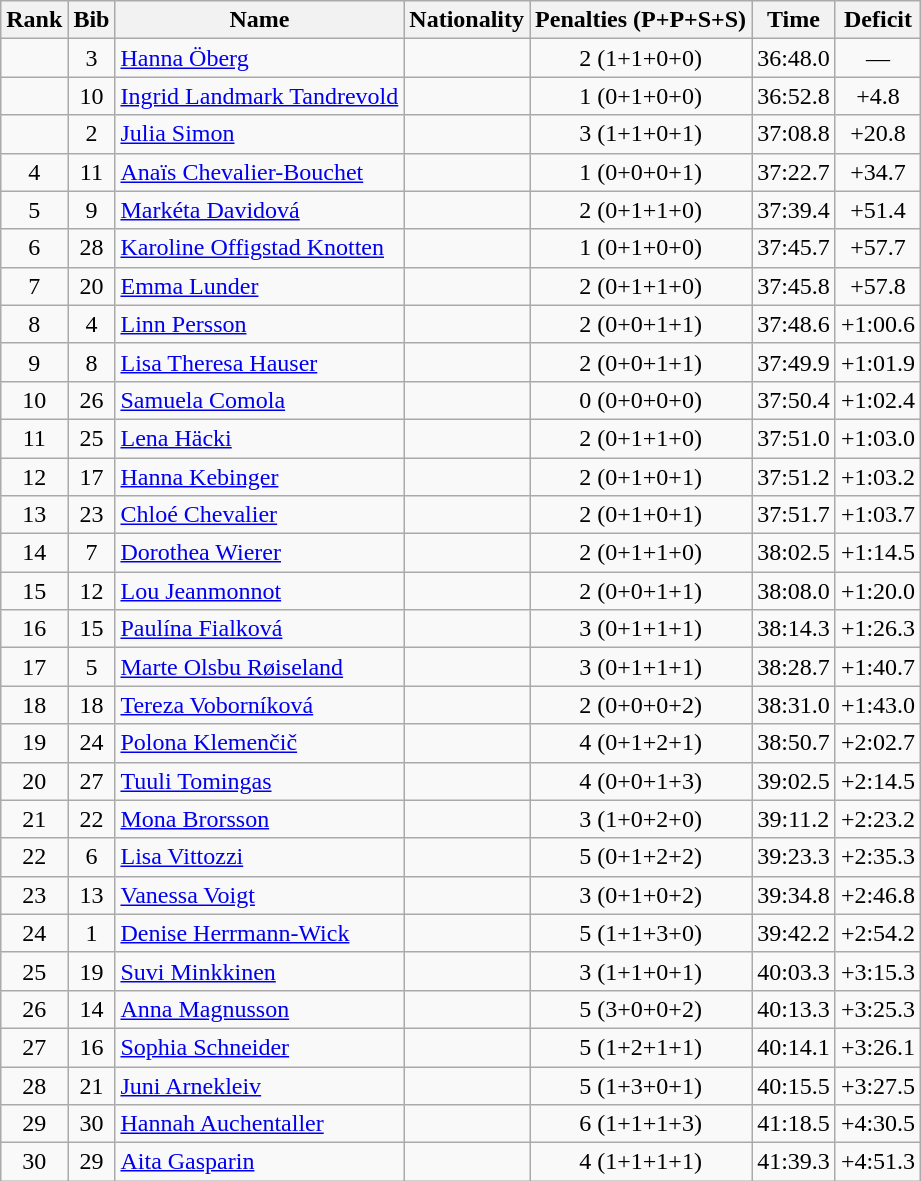<table class="wikitable sortable" style="text-align:center">
<tr>
<th>Rank</th>
<th>Bib</th>
<th>Name</th>
<th>Nationality</th>
<th>Penalties (P+P+S+S)</th>
<th>Time</th>
<th>Deficit</th>
</tr>
<tr>
<td></td>
<td>3</td>
<td align=left><a href='#'>Hanna Öberg</a></td>
<td align=left></td>
<td>2 (1+1+0+0)</td>
<td>36:48.0</td>
<td>—</td>
</tr>
<tr>
<td></td>
<td>10</td>
<td align=left><a href='#'>Ingrid Landmark Tandrevold</a></td>
<td align=left></td>
<td>1 (0+1+0+0)</td>
<td>36:52.8</td>
<td>+4.8</td>
</tr>
<tr>
<td></td>
<td>2</td>
<td align=left><a href='#'>Julia Simon</a></td>
<td align=left></td>
<td>3 (1+1+0+1)</td>
<td>37:08.8</td>
<td>+20.8</td>
</tr>
<tr>
<td>4</td>
<td>11</td>
<td align=left><a href='#'>Anaïs Chevalier-Bouchet</a></td>
<td align=left></td>
<td>1 (0+0+0+1)</td>
<td>37:22.7</td>
<td>+34.7</td>
</tr>
<tr>
<td>5</td>
<td>9</td>
<td align=left><a href='#'>Markéta Davidová</a></td>
<td align=left></td>
<td>2 (0+1+1+0)</td>
<td>37:39.4</td>
<td>+51.4</td>
</tr>
<tr>
<td>6</td>
<td>28</td>
<td align=left><a href='#'>Karoline Offigstad Knotten</a></td>
<td align=left></td>
<td>1 (0+1+0+0)</td>
<td>37:45.7</td>
<td>+57.7</td>
</tr>
<tr>
<td>7</td>
<td>20</td>
<td align=left><a href='#'>Emma Lunder</a></td>
<td align=left></td>
<td>2 (0+1+1+0)</td>
<td>37:45.8</td>
<td>+57.8</td>
</tr>
<tr>
<td>8</td>
<td>4</td>
<td align=left><a href='#'>Linn Persson</a></td>
<td align=left></td>
<td>2 (0+0+1+1)</td>
<td>37:48.6</td>
<td>+1:00.6</td>
</tr>
<tr>
<td>9</td>
<td>8</td>
<td align=left><a href='#'>Lisa Theresa Hauser</a></td>
<td align=left></td>
<td>2 (0+0+1+1)</td>
<td>37:49.9</td>
<td>+1:01.9</td>
</tr>
<tr>
<td>10</td>
<td>26</td>
<td align=left><a href='#'>Samuela Comola</a></td>
<td align=left></td>
<td>0 (0+0+0+0)</td>
<td>37:50.4</td>
<td>+1:02.4</td>
</tr>
<tr>
<td>11</td>
<td>25</td>
<td align=left><a href='#'>Lena Häcki</a></td>
<td align=left></td>
<td>2 (0+1+1+0)</td>
<td>37:51.0</td>
<td>+1:03.0</td>
</tr>
<tr>
<td>12</td>
<td>17</td>
<td align=left><a href='#'>Hanna Kebinger</a></td>
<td align=left></td>
<td>2 (0+1+0+1)</td>
<td>37:51.2</td>
<td>+1:03.2</td>
</tr>
<tr>
<td>13</td>
<td>23</td>
<td align=left><a href='#'>Chloé Chevalier</a></td>
<td align=left></td>
<td>2 (0+1+0+1)</td>
<td>37:51.7</td>
<td>+1:03.7</td>
</tr>
<tr>
<td>14</td>
<td>7</td>
<td align=left><a href='#'>Dorothea Wierer</a></td>
<td align=left></td>
<td>2 (0+1+1+0)</td>
<td>38:02.5</td>
<td>+1:14.5</td>
</tr>
<tr>
<td>15</td>
<td>12</td>
<td align=left><a href='#'>Lou Jeanmonnot</a></td>
<td align=left></td>
<td>2 (0+0+1+1)</td>
<td>38:08.0</td>
<td>+1:20.0</td>
</tr>
<tr>
<td>16</td>
<td>15</td>
<td align=left><a href='#'>Paulína Fialková</a></td>
<td align=left></td>
<td>3 (0+1+1+1)</td>
<td>38:14.3</td>
<td>+1:26.3</td>
</tr>
<tr>
<td>17</td>
<td>5</td>
<td align=left><a href='#'>Marte Olsbu Røiseland</a></td>
<td align=left></td>
<td>3 (0+1+1+1)</td>
<td>38:28.7</td>
<td>+1:40.7</td>
</tr>
<tr>
<td>18</td>
<td>18</td>
<td align=left><a href='#'>Tereza Voborníková</a></td>
<td align=left></td>
<td>2 (0+0+0+2)</td>
<td>38:31.0</td>
<td>+1:43.0</td>
</tr>
<tr>
<td>19</td>
<td>24</td>
<td align=left><a href='#'>Polona Klemenčič</a></td>
<td align=left></td>
<td>4 (0+1+2+1)</td>
<td>38:50.7</td>
<td>+2:02.7</td>
</tr>
<tr>
<td>20</td>
<td>27</td>
<td align=left><a href='#'>Tuuli Tomingas</a></td>
<td align=left></td>
<td>4 (0+0+1+3)</td>
<td>39:02.5</td>
<td>+2:14.5</td>
</tr>
<tr>
<td>21</td>
<td>22</td>
<td align=left><a href='#'>Mona Brorsson</a></td>
<td align=left></td>
<td>3 (1+0+2+0)</td>
<td>39:11.2</td>
<td>+2:23.2</td>
</tr>
<tr>
<td>22</td>
<td>6</td>
<td align=left><a href='#'>Lisa Vittozzi</a></td>
<td align=left></td>
<td>5 (0+1+2+2)</td>
<td>39:23.3</td>
<td>+2:35.3</td>
</tr>
<tr>
<td>23</td>
<td>13</td>
<td align=left><a href='#'>Vanessa Voigt</a></td>
<td align=left></td>
<td>3 (0+1+0+2)</td>
<td>39:34.8</td>
<td>+2:46.8</td>
</tr>
<tr>
<td>24</td>
<td>1</td>
<td align=left><a href='#'>Denise Herrmann-Wick</a></td>
<td align=left></td>
<td>5 (1+1+3+0)</td>
<td>39:42.2</td>
<td>+2:54.2</td>
</tr>
<tr>
<td>25</td>
<td>19</td>
<td align=left><a href='#'>Suvi Minkkinen</a></td>
<td align=left></td>
<td>3 (1+1+0+1)</td>
<td>40:03.3</td>
<td>+3:15.3</td>
</tr>
<tr>
<td>26</td>
<td>14</td>
<td align=left><a href='#'>Anna Magnusson</a></td>
<td align=left></td>
<td>5 (3+0+0+2)</td>
<td>40:13.3</td>
<td>+3:25.3</td>
</tr>
<tr>
<td>27</td>
<td>16</td>
<td align=left><a href='#'>Sophia Schneider</a></td>
<td align=left></td>
<td>5 (1+2+1+1)</td>
<td>40:14.1</td>
<td>+3:26.1</td>
</tr>
<tr>
<td>28</td>
<td>21</td>
<td align=left><a href='#'>Juni Arnekleiv</a></td>
<td align=left></td>
<td>5 (1+3+0+1)</td>
<td>40:15.5</td>
<td>+3:27.5</td>
</tr>
<tr>
<td>29</td>
<td>30</td>
<td align=left><a href='#'>Hannah Auchentaller</a></td>
<td align=left></td>
<td>6 (1+1+1+3)</td>
<td>41:18.5</td>
<td>+4:30.5</td>
</tr>
<tr>
<td>30</td>
<td>29</td>
<td align=left><a href='#'>Aita Gasparin</a></td>
<td align=left></td>
<td>4 (1+1+1+1)</td>
<td>41:39.3</td>
<td>+4:51.3</td>
</tr>
</table>
